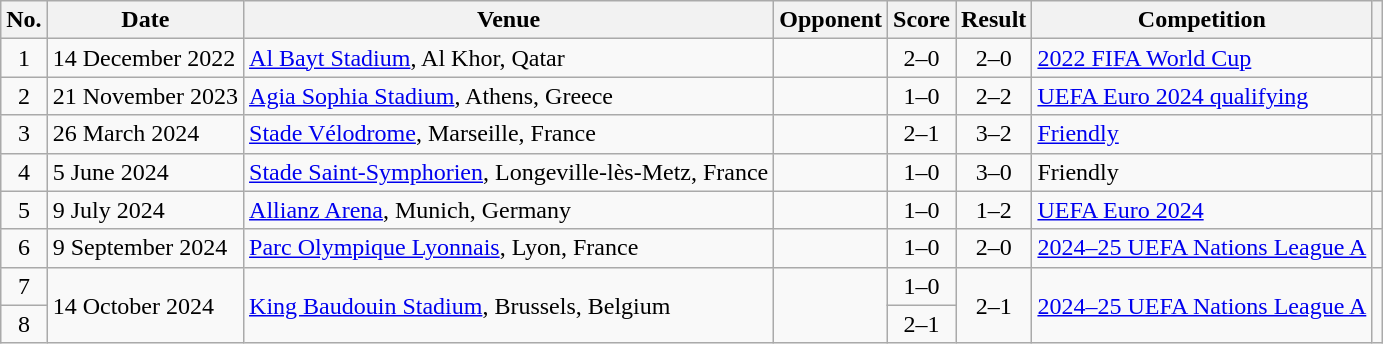<table class="wikitable sortable">
<tr>
<th scope="col">No.</th>
<th scope="col">Date</th>
<th scope="col">Venue</th>
<th scope="col">Opponent</th>
<th scope="col">Score</th>
<th scope="col">Result</th>
<th scope="col">Competition</th>
<th scope="col" class="unsortable"></th>
</tr>
<tr>
<td style="text-align: center;">1</td>
<td>14 December 2022</td>
<td><a href='#'>Al Bayt Stadium</a>, Al Khor, Qatar</td>
<td></td>
<td style="text-align: center;">2–0</td>
<td style="text-align: center;">2–0</td>
<td><a href='#'>2022 FIFA World Cup</a></td>
<td style="text-align: center;"></td>
</tr>
<tr>
<td style="text-align: center;">2</td>
<td>21 November 2023</td>
<td><a href='#'>Agia Sophia Stadium</a>, Athens, Greece</td>
<td></td>
<td style="text-align: center;">1–0</td>
<td style="text-align: center;">2–2</td>
<td><a href='#'>UEFA Euro 2024 qualifying</a></td>
<td style="text-align: center;"></td>
</tr>
<tr>
<td style="text-align: center;">3</td>
<td>26 March 2024</td>
<td><a href='#'>Stade Vélodrome</a>, Marseille, France</td>
<td></td>
<td style="text-align: center;">2–1</td>
<td style="text-align: center;">3–2</td>
<td><a href='#'>Friendly</a></td>
<td style="text-align: center;"></td>
</tr>
<tr>
<td style="text-align: center;">4</td>
<td>5 June 2024</td>
<td><a href='#'>Stade Saint-Symphorien</a>, Longeville-lès-Metz, France</td>
<td></td>
<td style="text-align: center;">1–0</td>
<td style="text-align: center;">3–0</td>
<td>Friendly</td>
<td style="text-align: center;"></td>
</tr>
<tr>
<td style="text-align: center;">5</td>
<td>9 July 2024</td>
<td><a href='#'>Allianz Arena</a>, Munich, Germany</td>
<td></td>
<td style="text-align: center;">1–0</td>
<td style="text-align: center;">1–2</td>
<td><a href='#'>UEFA Euro 2024</a></td>
<td style="text-align: center;"></td>
</tr>
<tr>
<td style="text-align: center;">6</td>
<td>9 September 2024</td>
<td><a href='#'>Parc Olympique Lyonnais</a>, Lyon, France</td>
<td></td>
<td style="text-align: center;">1–0</td>
<td style="text-align: center;">2–0</td>
<td><a href='#'>2024–25 UEFA Nations League A</a></td>
<td style="text-align: center;"></td>
</tr>
<tr>
<td style="text-align: center;">7</td>
<td rowspan="2">14 October 2024</td>
<td rowspan="2"><a href='#'>King Baudouin Stadium</a>, Brussels, Belgium</td>
<td rowspan="2"></td>
<td style="text-align: center;">1–0</td>
<td rowspan="2" style="text-align: center;">2–1</td>
<td rowspan="2"><a href='#'>2024–25 UEFA Nations League A</a></td>
<td rowspan="2" style="text-align: center;"></td>
</tr>
<tr>
<td style="text-align: center;">8</td>
<td style="text-align: center;">2–1</td>
</tr>
</table>
